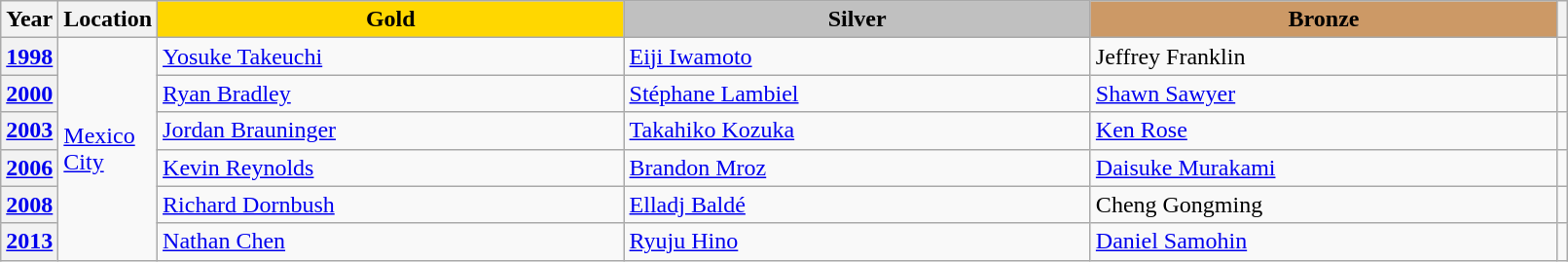<table class="wikitable unsortable" style="text-align:left; width:85%">
<tr>
<th scope="col" style="text-align:center">Year</th>
<th scope="col" style="text-align:center">Location</th>
<td scope="col" style="text-align:center; width:30%; background:gold"><strong>Gold</strong></td>
<td scope="col" style="text-align:center; width:30%; background:silver"><strong>Silver</strong></td>
<td scope="col" style="text-align:center; width:30%; background:#c96"><strong>Bronze</strong></td>
<th scope="col" style="text-align:center"></th>
</tr>
<tr>
<th scope="row" style="text-align:left"><a href='#'>1998</a></th>
<td rowspan="6"><a href='#'>Mexico City</a></td>
<td> <a href='#'>Yosuke Takeuchi</a></td>
<td> <a href='#'>Eiji Iwamoto</a></td>
<td> Jeffrey Franklin</td>
<td></td>
</tr>
<tr>
<th scope="row" style="text-align:left"><a href='#'>2000</a></th>
<td> <a href='#'>Ryan Bradley</a></td>
<td> <a href='#'>Stéphane Lambiel</a></td>
<td> <a href='#'>Shawn Sawyer</a></td>
<td></td>
</tr>
<tr>
<th scope="row" style="text-align:left"><a href='#'>2003</a></th>
<td> <a href='#'>Jordan Brauninger</a></td>
<td> <a href='#'>Takahiko Kozuka</a></td>
<td> <a href='#'>Ken Rose</a></td>
<td></td>
</tr>
<tr>
<th scope="row" style="text-align:left"><a href='#'>2006</a></th>
<td> <a href='#'>Kevin Reynolds</a></td>
<td> <a href='#'>Brandon Mroz</a></td>
<td> <a href='#'>Daisuke Murakami</a></td>
<td></td>
</tr>
<tr>
<th scope="row" style="text-align:left"><a href='#'>2008</a></th>
<td> <a href='#'>Richard Dornbush</a></td>
<td> <a href='#'>Elladj Baldé</a></td>
<td> Cheng Gongming</td>
<td></td>
</tr>
<tr>
<th scope="row" style="text-align:left"><a href='#'>2013</a></th>
<td> <a href='#'>Nathan Chen</a></td>
<td> <a href='#'>Ryuju Hino</a></td>
<td> <a href='#'>Daniel Samohin</a></td>
<td></td>
</tr>
</table>
